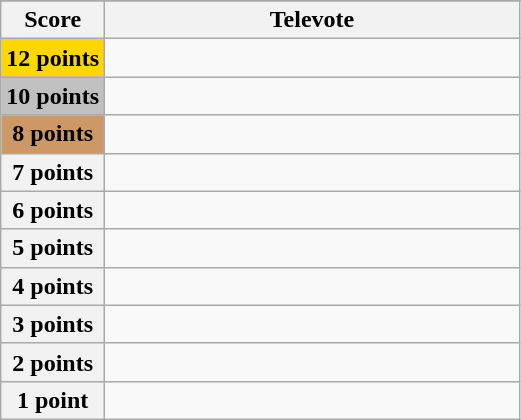<table class="wikitable">
<tr>
</tr>
<tr>
<th scope="col" width="20%">Score</th>
<th scope="col" width="80%">Televote</th>
</tr>
<tr>
<th scope="row" style="background:gold">12 points</th>
<td></td>
</tr>
<tr>
<th scope="row" style="background:silver">10 points</th>
<td></td>
</tr>
<tr>
<th scope="row" style="background:#CC9966">8 points</th>
<td></td>
</tr>
<tr>
<th scope="row">7 points</th>
<td></td>
</tr>
<tr>
<th scope="row">6 points</th>
<td></td>
</tr>
<tr>
<th scope="row">5 points</th>
<td></td>
</tr>
<tr>
<th scope="row">4 points</th>
<td></td>
</tr>
<tr>
<th scope="row">3 points</th>
<td></td>
</tr>
<tr>
<th scope="row">2 points</th>
<td></td>
</tr>
<tr>
<th scope="row">1 point</th>
<td></td>
</tr>
</table>
